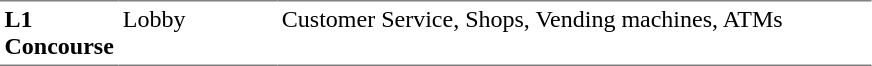<table table border=0 cellspacing=0 cellpadding=3>
<tr>
<td style="border-bottom:solid 1px gray; border-top:solid 1px gray;" valign=top width=50><strong>L1<br>Concourse</strong></td>
<td style="border-bottom:solid 1px gray; border-top:solid 1px gray;" valign=top width=100>Lobby</td>
<td style="border-bottom:solid 1px gray; border-top:solid 1px gray;" valign=top width=390>Customer Service, Shops, Vending machines, ATMs</td>
</tr>
</table>
